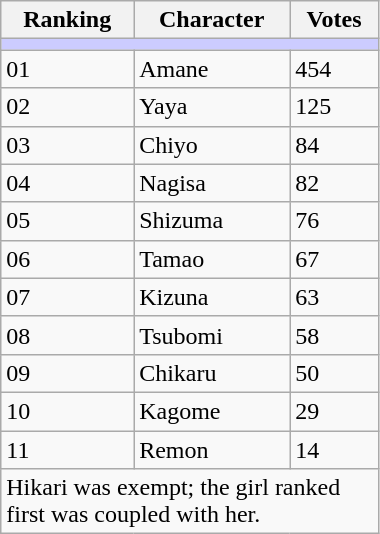<table class="wikitable" width="20%">
<tr>
<th>Ranking</th>
<th>Character</th>
<th>Votes</th>
</tr>
<tr>
<td colspan="5" bgcolor="#CCCCFF"></td>
</tr>
<tr>
<td>01</td>
<td>Amane</td>
<td>454</td>
</tr>
<tr>
<td>02</td>
<td>Yaya</td>
<td>125</td>
</tr>
<tr>
<td>03</td>
<td>Chiyo</td>
<td>84</td>
</tr>
<tr>
<td>04</td>
<td>Nagisa</td>
<td>82</td>
</tr>
<tr>
<td>05</td>
<td>Shizuma</td>
<td>76</td>
</tr>
<tr>
<td>06</td>
<td>Tamao</td>
<td>67</td>
</tr>
<tr>
<td>07</td>
<td>Kizuna</td>
<td>63</td>
</tr>
<tr>
<td>08</td>
<td>Tsubomi</td>
<td>58</td>
</tr>
<tr>
<td>09</td>
<td>Chikaru</td>
<td>50</td>
</tr>
<tr>
<td>10</td>
<td>Kagome</td>
<td>29</td>
</tr>
<tr>
<td>11</td>
<td>Remon</td>
<td>14</td>
</tr>
<tr>
<td colspan="5">Hikari was exempt; the girl ranked first was coupled with her.</td>
</tr>
</table>
